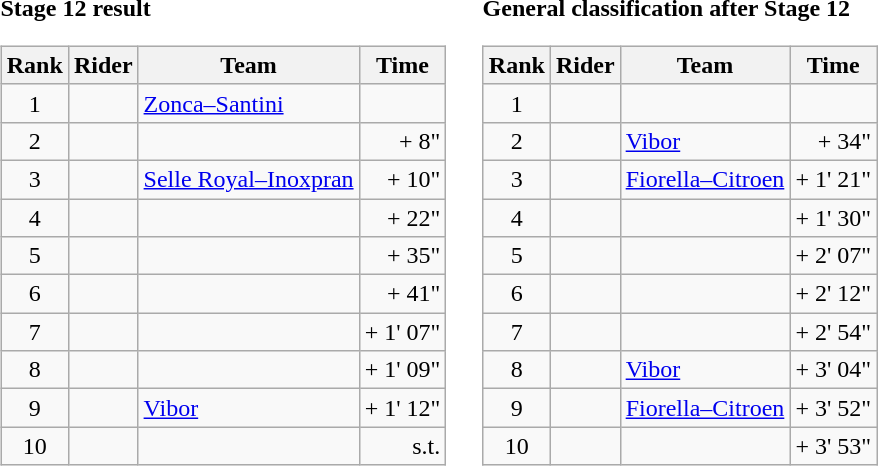<table>
<tr>
<td><strong>Stage 12 result</strong><br><table class="wikitable">
<tr>
<th scope="col">Rank</th>
<th scope="col">Rider</th>
<th scope="col">Team</th>
<th scope="col">Time</th>
</tr>
<tr>
<td style="text-align:center;">1</td>
<td></td>
<td><a href='#'>Zonca–Santini</a></td>
<td style="text-align:right;"></td>
</tr>
<tr>
<td style="text-align:center;">2</td>
<td></td>
<td></td>
<td style="text-align:right;">+ 8"</td>
</tr>
<tr>
<td style="text-align:center;">3</td>
<td></td>
<td><a href='#'>Selle Royal–Inoxpran</a></td>
<td style="text-align:right;">+ 10"</td>
</tr>
<tr>
<td style="text-align:center;">4</td>
<td></td>
<td></td>
<td style="text-align:right;">+ 22"</td>
</tr>
<tr>
<td style="text-align:center;">5</td>
<td></td>
<td></td>
<td style="text-align:right;">+ 35"</td>
</tr>
<tr>
<td style="text-align:center;">6</td>
<td></td>
<td></td>
<td style="text-align:right;">+ 41"</td>
</tr>
<tr>
<td style="text-align:center;">7</td>
<td></td>
<td></td>
<td style="text-align:right;">+ 1' 07"</td>
</tr>
<tr>
<td style="text-align:center;">8</td>
<td></td>
<td></td>
<td style="text-align:right;">+ 1' 09"</td>
</tr>
<tr>
<td style="text-align:center;">9</td>
<td></td>
<td><a href='#'>Vibor</a></td>
<td style="text-align:right;">+ 1' 12"</td>
</tr>
<tr>
<td style="text-align:center;">10</td>
<td></td>
<td></td>
<td style="text-align:right;">s.t.</td>
</tr>
</table>
</td>
<td></td>
<td><strong>General classification after Stage 12</strong><br><table class="wikitable">
<tr>
<th scope="col">Rank</th>
<th scope="col">Rider</th>
<th scope="col">Team</th>
<th scope="col">Time</th>
</tr>
<tr>
<td style="text-align:center;">1</td>
<td></td>
<td></td>
<td style="text-align:right;"></td>
</tr>
<tr>
<td style="text-align:center;">2</td>
<td></td>
<td><a href='#'>Vibor</a></td>
<td style="text-align:right;">+ 34"</td>
</tr>
<tr>
<td style="text-align:center;">3</td>
<td></td>
<td><a href='#'>Fiorella–Citroen</a></td>
<td style="text-align:right;">+ 1' 21"</td>
</tr>
<tr>
<td style="text-align:center;">4</td>
<td></td>
<td></td>
<td style="text-align:right;">+ 1' 30"</td>
</tr>
<tr>
<td style="text-align:center;">5</td>
<td></td>
<td></td>
<td style="text-align:right;">+ 2' 07"</td>
</tr>
<tr>
<td style="text-align:center;">6</td>
<td></td>
<td></td>
<td style="text-align:right;">+ 2' 12"</td>
</tr>
<tr>
<td style="text-align:center;">7</td>
<td></td>
<td></td>
<td style="text-align:right;">+ 2' 54"</td>
</tr>
<tr>
<td style="text-align:center;">8</td>
<td></td>
<td><a href='#'>Vibor</a></td>
<td style="text-align:right;">+ 3' 04"</td>
</tr>
<tr>
<td style="text-align:center;">9</td>
<td></td>
<td><a href='#'>Fiorella–Citroen</a></td>
<td style="text-align:right;">+ 3' 52"</td>
</tr>
<tr>
<td style="text-align:center;">10</td>
<td></td>
<td></td>
<td style="text-align:right;">+ 3' 53"</td>
</tr>
</table>
</td>
</tr>
</table>
